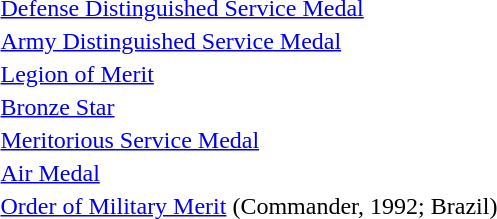<table>
<tr>
<td></td>
<td><a href='#'>Defense Distinguished Service Medal</a></td>
</tr>
<tr>
<td></td>
<td><a href='#'>Army Distinguished Service Medal</a></td>
</tr>
<tr>
<td></td>
<td><a href='#'>Legion of Merit</a></td>
</tr>
<tr>
<td></td>
<td><a href='#'>Bronze Star</a></td>
</tr>
<tr>
<td></td>
<td><a href='#'>Meritorious Service Medal</a></td>
</tr>
<tr>
<td></td>
<td><a href='#'>Air Medal</a></td>
</tr>
<tr>
<td></td>
<td><a href='#'>Order of Military Merit</a> (Commander, 1992; Brazil)</td>
</tr>
</table>
